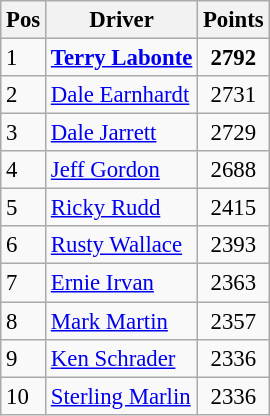<table class="sortable wikitable " style="font-size: 95%;">
<tr>
<th>Pos</th>
<th>Driver</th>
<th>Points</th>
</tr>
<tr>
<td>1</td>
<td><strong><a href='#'>Terry Labonte</a></strong></td>
<td style="text-align:center;"><strong>2792</strong></td>
</tr>
<tr>
<td>2</td>
<td><a href='#'>Dale Earnhardt</a></td>
<td style="text-align:center;">2731</td>
</tr>
<tr>
<td>3</td>
<td><a href='#'>Dale Jarrett</a></td>
<td style="text-align:center;">2729</td>
</tr>
<tr>
<td>4</td>
<td><a href='#'>Jeff Gordon</a></td>
<td style="text-align:center;">2688</td>
</tr>
<tr>
<td>5</td>
<td><a href='#'>Ricky Rudd</a></td>
<td style="text-align:center;">2415</td>
</tr>
<tr>
<td>6</td>
<td><a href='#'>Rusty Wallace</a></td>
<td style="text-align:center;">2393</td>
</tr>
<tr>
<td>7</td>
<td><a href='#'>Ernie Irvan</a></td>
<td style="text-align:center;">2363</td>
</tr>
<tr>
<td>8</td>
<td><a href='#'>Mark Martin</a></td>
<td style="text-align:center;">2357</td>
</tr>
<tr>
<td>9</td>
<td><a href='#'>Ken Schrader</a></td>
<td style="text-align:center;">2336</td>
</tr>
<tr>
<td>10</td>
<td><a href='#'>Sterling Marlin</a></td>
<td style="text-align:center;">2336</td>
</tr>
</table>
